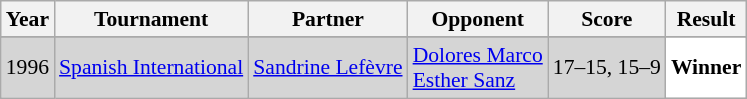<table class="sortable wikitable" style="font-size: 90%;">
<tr>
<th>Year</th>
<th>Tournament</th>
<th>Partner</th>
<th>Opponent</th>
<th>Score</th>
<th>Result</th>
</tr>
<tr>
</tr>
<tr style="background:#D5D5D5">
<td align="center">1996</td>
<td align="left"><a href='#'>Spanish International</a></td>
<td align="left"> <a href='#'>Sandrine Lefèvre</a></td>
<td align="left"> <a href='#'>Dolores Marco</a><br> <a href='#'>Esther Sanz</a></td>
<td align="left">17–15, 15–9</td>
<td style="text-align:left; background:white"> <strong>Winner</strong></td>
</tr>
</table>
